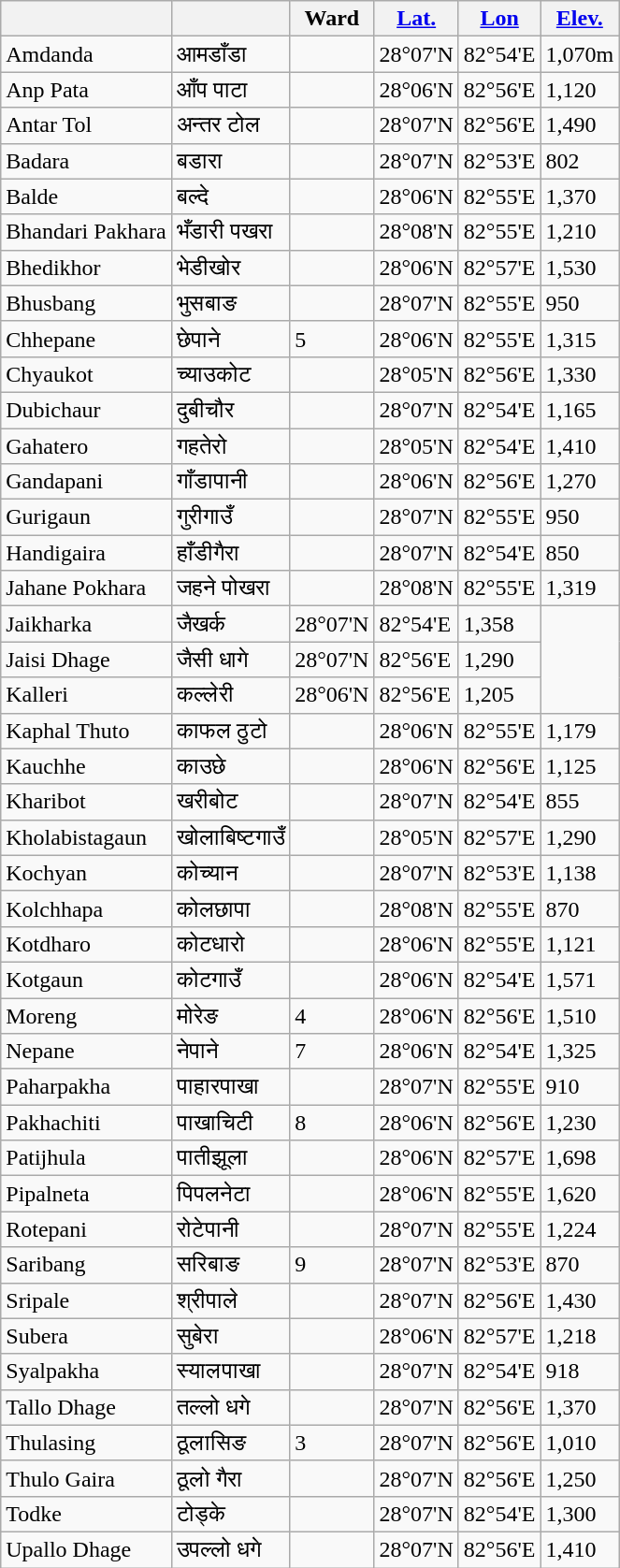<table class="wikitable">
<tr>
<th></th>
<th></th>
<th>Ward</th>
<th><a href='#'>Lat.</a></th>
<th><a href='#'>Lon</a></th>
<th><a href='#'>Elev.</a></th>
</tr>
<tr>
<td>Amdanda</td>
<td>आमडाँडा</td>
<td></td>
<td>28°07'N</td>
<td>82°54'E</td>
<td>1,070m</td>
</tr>
<tr>
<td>Anp Pata</td>
<td>आँप पाटा</td>
<td></td>
<td>28°06'N</td>
<td>82°56'E</td>
<td>1,120</td>
</tr>
<tr>
<td>Antar Tol</td>
<td>अन्तर टोल</td>
<td></td>
<td>28°07'N</td>
<td>82°56'E</td>
<td>1,490</td>
</tr>
<tr>
<td>Badara</td>
<td>बडारा</td>
<td></td>
<td>28°07'N</td>
<td>82°53'E</td>
<td> 802</td>
</tr>
<tr>
<td>Balde</td>
<td>बल्दे</td>
<td></td>
<td>28°06'N</td>
<td>82°55'E</td>
<td>1,370</td>
</tr>
<tr>
<td>Bhandari Pakhara</td>
<td>भँडारी पखरा</td>
<td></td>
<td>28°08'N</td>
<td>82°55'E</td>
<td>1,210</td>
</tr>
<tr>
<td>Bhedikhor</td>
<td>भेडीखोर</td>
<td></td>
<td>28°06'N</td>
<td>82°57'E</td>
<td>1,530</td>
</tr>
<tr>
<td>Bhusbang</td>
<td>भुसबाङ</td>
<td></td>
<td>28°07'N</td>
<td>82°55'E</td>
<td> 950</td>
</tr>
<tr>
<td>Chhepane</td>
<td>छेपाने</td>
<td>5</td>
<td>28°06'N</td>
<td>82°55'E</td>
<td>1,315</td>
</tr>
<tr>
<td>Chyaukot</td>
<td>च्याउकोट</td>
<td></td>
<td>28°05'N</td>
<td>82°56'E</td>
<td>1,330</td>
</tr>
<tr>
<td>Dubichaur</td>
<td>दुबीचौर</td>
<td></td>
<td>28°07'N</td>
<td>82°54'E</td>
<td>1,165</td>
</tr>
<tr>
<td>Gahatero</td>
<td>गहतेरो</td>
<td></td>
<td>28°05'N</td>
<td>82°54'E</td>
<td>1,410</td>
</tr>
<tr>
<td>Gandapani</td>
<td>गाँडापानी</td>
<td></td>
<td>28°06'N</td>
<td>82°56'E</td>
<td>1,270</td>
</tr>
<tr>
<td>Gurigaun</td>
<td>गुरीगाउँ</td>
<td></td>
<td>28°07'N</td>
<td>82°55'E</td>
<td> 950</td>
</tr>
<tr>
<td>Handigaira</td>
<td>हाँडीगैरा</td>
<td></td>
<td>28°07'N</td>
<td>82°54'E</td>
<td> 850</td>
</tr>
<tr>
<td>Jahane Pokhara</td>
<td>जहने पोखरा</td>
<td></td>
<td>28°08'N</td>
<td>82°55'E</td>
<td>1,319</td>
</tr>
<tr>
<td>Jaikharka</td>
<td>जैखर्क</td>
<td>28°07'N</td>
<td>82°54'E</td>
<td>1,358</td>
</tr>
<tr>
<td>Jaisi Dhage</td>
<td>जैसी धागे</td>
<td>28°07'N</td>
<td>82°56'E</td>
<td>1,290</td>
</tr>
<tr>
<td>Kalleri</td>
<td>कल्लेरी</td>
<td>28°06'N</td>
<td>82°56'E</td>
<td>1,205</td>
</tr>
<tr>
<td>Kaphal Thuto</td>
<td>काफल ठुटो</td>
<td></td>
<td>28°06'N</td>
<td>82°55'E</td>
<td>1,179</td>
</tr>
<tr>
<td>Kauchhe</td>
<td>काउछे</td>
<td></td>
<td>28°06'N</td>
<td>82°56'E</td>
<td>1,125</td>
</tr>
<tr>
<td>Kharibot</td>
<td>खरीबोट</td>
<td></td>
<td>28°07'N</td>
<td>82°54'E</td>
<td> 855</td>
</tr>
<tr>
<td>Kholabistagaun</td>
<td>खोलाबिष्टगाउँ</td>
<td></td>
<td>28°05'N</td>
<td>82°57'E</td>
<td>1,290</td>
</tr>
<tr>
<td>Kochyan</td>
<td>कोच्यान</td>
<td></td>
<td>28°07'N</td>
<td>82°53'E</td>
<td>1,138</td>
</tr>
<tr>
<td>Kolchhapa</td>
<td>कोलछापा</td>
<td></td>
<td>28°08'N</td>
<td>82°55'E</td>
<td> 870</td>
</tr>
<tr>
<td>Kotdharo</td>
<td>कोटधारो</td>
<td></td>
<td>28°06'N</td>
<td>82°55'E</td>
<td>1,121</td>
</tr>
<tr>
<td>Kotgaun</td>
<td>कोटगाउँ</td>
<td></td>
<td>28°06'N</td>
<td>82°54'E</td>
<td>1,571</td>
</tr>
<tr>
<td>Moreng</td>
<td>मोरेङ</td>
<td>4</td>
<td>28°06'N</td>
<td>82°56'E</td>
<td>1,510</td>
</tr>
<tr>
<td>Nepane</td>
<td>नेपाने</td>
<td>7</td>
<td>28°06'N</td>
<td>82°54'E</td>
<td>1,325</td>
</tr>
<tr>
<td>Paharpakha</td>
<td>पाहारपाखा</td>
<td></td>
<td>28°07'N</td>
<td>82°55'E</td>
<td> 910</td>
</tr>
<tr>
<td>Pakhachiti</td>
<td>पाखाचिटी</td>
<td>8</td>
<td>28°06'N</td>
<td>82°56'E</td>
<td>1,230</td>
</tr>
<tr>
<td>Patijhula</td>
<td>पातीझूला</td>
<td></td>
<td>28°06'N</td>
<td>82°57'E</td>
<td>1,698</td>
</tr>
<tr>
<td>Pipalneta</td>
<td>पिपलनेटा</td>
<td></td>
<td>28°06'N</td>
<td>82°55'E</td>
<td>1,620</td>
</tr>
<tr>
<td>Rotepani</td>
<td>रोटेपानी</td>
<td></td>
<td>28°07'N</td>
<td>82°55'E</td>
<td>1,224</td>
</tr>
<tr>
<td>Saribang</td>
<td>सरिबाङ</td>
<td>9</td>
<td>28°07'N</td>
<td>82°53'E</td>
<td> 870</td>
</tr>
<tr>
<td>Sripale</td>
<td>श्रीपाले</td>
<td></td>
<td>28°07'N</td>
<td>82°56'E</td>
<td>1,430</td>
</tr>
<tr>
<td>Subera</td>
<td>सुबेरा</td>
<td></td>
<td>28°06'N</td>
<td>82°57'E</td>
<td>1,218</td>
</tr>
<tr>
<td>Syalpakha</td>
<td>स्यालपाखा</td>
<td></td>
<td>28°07'N</td>
<td>82°54'E</td>
<td> 918</td>
</tr>
<tr>
<td>Tallo Dhage</td>
<td>तल्लो धगे</td>
<td></td>
<td>28°07'N</td>
<td>82°56'E</td>
<td>1,370</td>
</tr>
<tr>
<td>Thulasing</td>
<td>ठूलासिङ</td>
<td>3</td>
<td>28°07'N</td>
<td>82°56'E</td>
<td>1,010</td>
</tr>
<tr>
<td>Thulo Gaira</td>
<td>ठूलो गैरा</td>
<td></td>
<td>28°07'N</td>
<td>82°56'E</td>
<td>1,250</td>
</tr>
<tr>
<td>Todke</td>
<td>टोड्के</td>
<td></td>
<td>28°07'N</td>
<td>82°54'E</td>
<td>1,300</td>
</tr>
<tr>
<td>Upallo Dhage</td>
<td>उपल्लो धगे</td>
<td></td>
<td>28°07'N</td>
<td>82°56'E</td>
<td>1,410</td>
</tr>
</table>
